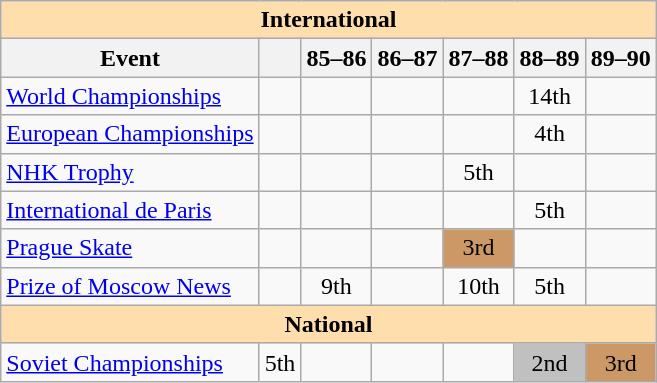<table class="wikitable" style="text-align:center">
<tr>
<th style="background-color: #ffdead; " colspan=7 align=center>International</th>
</tr>
<tr>
<th>Event</th>
<th></th>
<th>85–86</th>
<th>86–87</th>
<th>87–88</th>
<th>88–89</th>
<th>89–90</th>
</tr>
<tr>
<td align=left><a href='#'>World Championships</a></td>
<td></td>
<td></td>
<td></td>
<td></td>
<td>14th</td>
<td></td>
</tr>
<tr>
<td align=left><a href='#'>European Championships</a></td>
<td></td>
<td></td>
<td></td>
<td></td>
<td>4th</td>
<td></td>
</tr>
<tr>
<td align=left><a href='#'>NHK Trophy</a></td>
<td></td>
<td></td>
<td></td>
<td>5th</td>
<td></td>
<td></td>
</tr>
<tr>
<td align=left><a href='#'>International de Paris</a></td>
<td></td>
<td></td>
<td></td>
<td></td>
<td>5th</td>
<td></td>
</tr>
<tr>
<td align=left><a href='#'>Prague Skate</a></td>
<td></td>
<td></td>
<td></td>
<td bgcolor=cc9966>3rd</td>
<td></td>
<td></td>
</tr>
<tr>
<td align=left><a href='#'>Prize of Moscow News</a></td>
<td></td>
<td>9th</td>
<td></td>
<td>10th</td>
<td>5th</td>
<td></td>
</tr>
<tr>
<th style="background-color: #ffdead; " colspan=7 align=center>National</th>
</tr>
<tr>
<td align=left><a href='#'>Soviet Championships</a></td>
<td>5th</td>
<td></td>
<td></td>
<td></td>
<td bgcolor=silver>2nd</td>
<td bgcolor=cc9966>3rd</td>
</tr>
</table>
